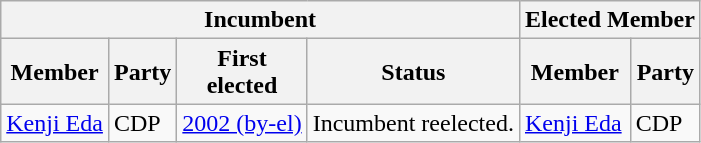<table class="wikitable sortable">
<tr>
<th colspan=4>Incumbent</th>
<th colspan=2>Elected Member</th>
</tr>
<tr>
<th>Member</th>
<th>Party</th>
<th>First<br>elected</th>
<th>Status</th>
<th>Member</th>
<th>Party</th>
</tr>
<tr>
<td><a href='#'>Kenji Eda</a></td>
<td>CDP</td>
<td><a href='#'>2002 (by-el)</a></td>
<td>Incumbent reelected.</td>
<td><a href='#'>Kenji Eda</a></td>
<td>CDP</td>
</tr>
</table>
